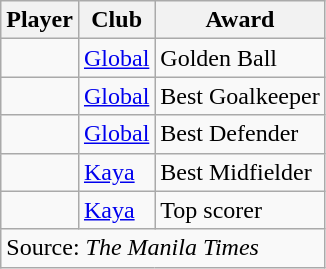<table class="wikitable sortable">
<tr>
<th>Player</th>
<th>Club</th>
<th>Award</th>
</tr>
<tr>
<td> </td>
<td><a href='#'>Global</a></td>
<td>Golden Ball</td>
</tr>
<tr>
<td> </td>
<td><a href='#'>Global</a></td>
<td>Best Goalkeeper</td>
</tr>
<tr>
<td> </td>
<td><a href='#'>Global</a></td>
<td>Best Defender</td>
</tr>
<tr>
<td> </td>
<td><a href='#'>Kaya</a></td>
<td>Best Midfielder</td>
</tr>
<tr>
<td> </td>
<td><a href='#'>Kaya</a></td>
<td>Top scorer</td>
</tr>
<tr class="sortbottom">
<td colspan=3>Source: <em>The Manila Times</em></td>
</tr>
</table>
